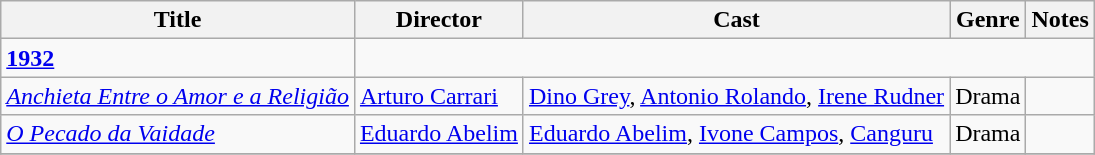<table class="wikitable">
<tr>
<th>Title</th>
<th>Director</th>
<th>Cast</th>
<th>Genre</th>
<th>Notes</th>
</tr>
<tr>
<td><strong><a href='#'>1932</a></strong></td>
</tr>
<tr>
<td><em><a href='#'>Anchieta Entre o Amor e a Religião</a></em></td>
<td><a href='#'>Arturo Carrari</a></td>
<td><a href='#'>Dino Grey</a>, <a href='#'>Antonio Rolando</a>, <a href='#'>Irene Rudner</a></td>
<td>Drama</td>
<td></td>
</tr>
<tr>
<td><em><a href='#'>O Pecado da Vaidade</a></em></td>
<td><a href='#'>Eduardo Abelim</a></td>
<td><a href='#'>Eduardo Abelim</a>, <a href='#'>Ivone Campos</a>, <a href='#'>Canguru</a></td>
<td>Drama</td>
<td></td>
</tr>
<tr>
</tr>
</table>
